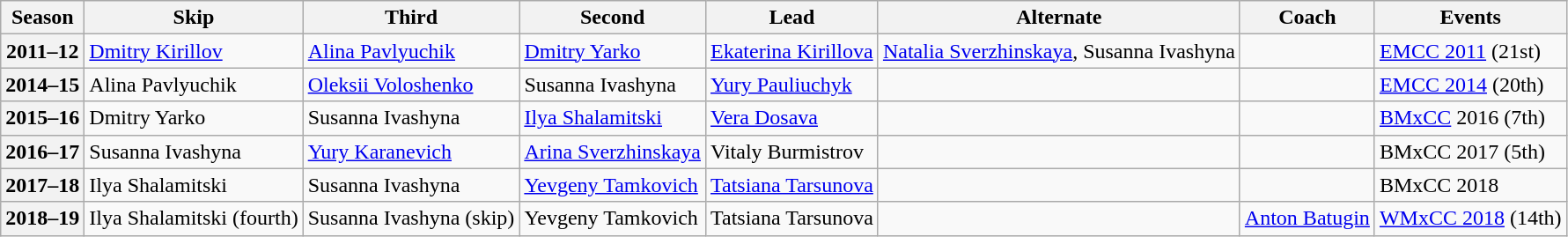<table class="wikitable">
<tr>
<th scope="col">Season</th>
<th scope="col">Skip</th>
<th scope="col">Third</th>
<th scope="col">Second</th>
<th scope="col">Lead</th>
<th scope="col">Alternate</th>
<th scope="col">Coach</th>
<th scope="col">Events</th>
</tr>
<tr>
<th scope="row">2011–12</th>
<td><a href='#'>Dmitry Kirillov</a></td>
<td><a href='#'>Alina Pavlyuchik</a></td>
<td><a href='#'>Dmitry Yarko</a></td>
<td><a href='#'>Ekaterina Kirillova</a></td>
<td><a href='#'>Natalia Sverzhinskaya</a>, Susanna Ivashyna</td>
<td></td>
<td><a href='#'>EMCC 2011</a> (21st)</td>
</tr>
<tr>
<th scope="row">2014–15</th>
<td>Alina Pavlyuchik</td>
<td><a href='#'>Oleksii Voloshenko</a></td>
<td>Susanna Ivashyna</td>
<td><a href='#'>Yury Pauliuchyk</a></td>
<td></td>
<td></td>
<td><a href='#'>EMCC 2014</a> (20th)</td>
</tr>
<tr>
<th scope="row">2015–16</th>
<td>Dmitry Yarko</td>
<td>Susanna Ivashyna</td>
<td><a href='#'>Ilya Shalamitski</a></td>
<td><a href='#'>Vera Dosava</a></td>
<td></td>
<td></td>
<td><a href='#'>BMxCC</a> 2016 (7th)</td>
</tr>
<tr>
<th scope="row">2016–17</th>
<td>Susanna Ivashyna</td>
<td><a href='#'>Yury Karanevich</a></td>
<td><a href='#'>Arina Sverzhinskaya</a></td>
<td>Vitaly Burmistrov</td>
<td></td>
<td></td>
<td>BMxCC 2017 (5th)</td>
</tr>
<tr>
<th scope="row">2017–18</th>
<td>Ilya Shalamitski</td>
<td>Susanna Ivashyna</td>
<td><a href='#'>Yevgeny Tamkovich</a></td>
<td><a href='#'>Tatsiana Tarsunova</a></td>
<td></td>
<td></td>
<td>BMxCC 2018 </td>
</tr>
<tr>
<th scope="row">2018–19</th>
<td>Ilya Shalamitski (fourth)</td>
<td>Susanna Ivashyna (skip)</td>
<td>Yevgeny Tamkovich</td>
<td>Tatsiana Tarsunova</td>
<td></td>
<td><a href='#'>Anton Batugin</a></td>
<td><a href='#'>WMxCC 2018</a> (14th)</td>
</tr>
</table>
